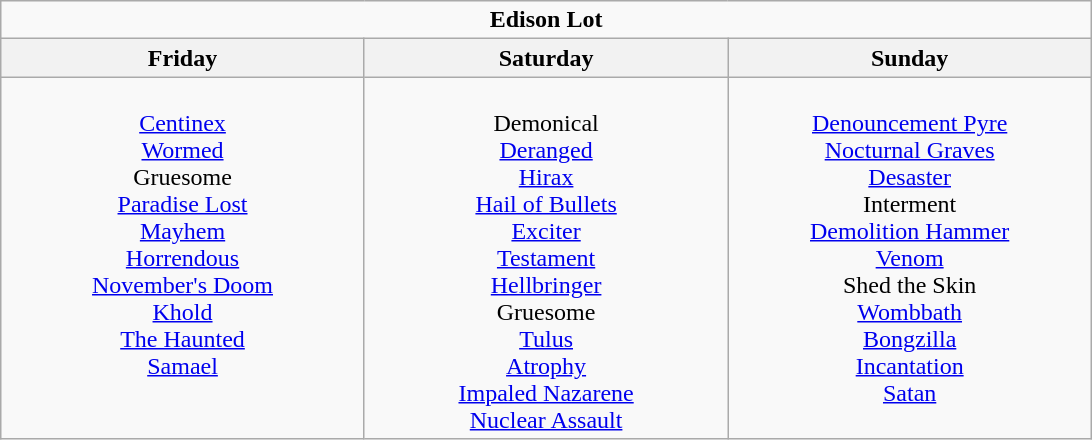<table class="wikitable">
<tr>
<td colspan="3" align="center"><strong>Edison Lot</strong></td>
</tr>
<tr>
<th>Friday</th>
<th>Saturday</th>
<th>Sunday</th>
</tr>
<tr>
<td valign="top" align="center" width=235><br><a href='#'>Centinex</a><br>
<a href='#'>Wormed</a><br>
Gruesome<br>
<a href='#'>Paradise Lost</a><br>
<a href='#'>Mayhem</a><br>
<a href='#'>Horrendous</a><br>
<a href='#'>November's Doom</a><br>
<a href='#'>Khold</a><br>
<a href='#'>The Haunted</a><br>
<a href='#'>Samael</a></td>
<td valign="top" align="center" width=235><br>Demonical<br>
<a href='#'>Deranged</a><br>
<a href='#'>Hirax</a><br>
<a href='#'>Hail of Bullets</a><br>
<a href='#'>Exciter</a><br>
<a href='#'>Testament</a><br>
<a href='#'>Hellbringer</a><br>
Gruesome<br>
<a href='#'>Tulus</a><br>
<a href='#'>Atrophy</a><br>
<a href='#'>Impaled Nazarene</a><br>
<a href='#'>Nuclear Assault</a></td>
<td valign="top" align="center" width=235><br><a href='#'>Denouncement Pyre</a><br>
<a href='#'>Nocturnal Graves</a><br>
<a href='#'>Desaster</a><br>
Interment<br>
<a href='#'>Demolition Hammer</a><br>
<a href='#'>Venom</a><br>
Shed the Skin<br>
<a href='#'>Wombbath</a><br>
<a href='#'>Bongzilla</a><br>
<a href='#'>Incantation</a><br>
<a href='#'>Satan</a></td>
</tr>
</table>
